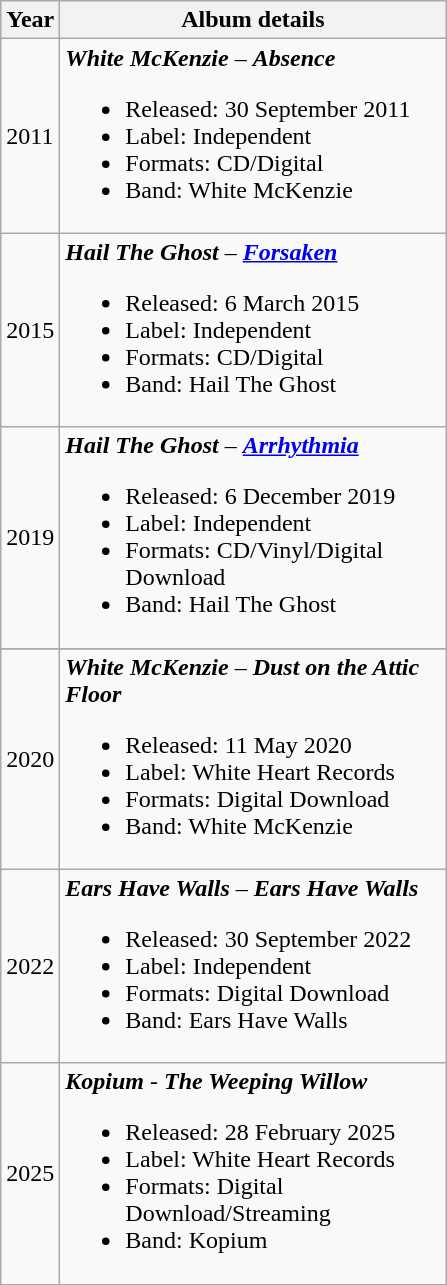<table class="wikitable">
<tr>
<th>Year</th>
<th style="width:250px;">Album details</th>
</tr>
<tr>
<td>2011</td>
<td><strong><em>White McKenzie</em></strong> – <strong><em>Absence</em></strong><br><ul><li>Released: 30 September 2011</li><li>Label: Independent</li><li>Formats: CD/Digital</li><li>Band: White McKenzie</li></ul></td>
</tr>
<tr>
<td>2015</td>
<td><strong><em>Hail The Ghost</em></strong> – <strong><em><a href='#'>Forsaken</a></em></strong><br><ul><li>Released: 6 March 2015</li><li>Label: Independent</li><li>Formats: CD/Digital</li><li>Band: Hail The Ghost</li></ul></td>
</tr>
<tr>
<td>2019</td>
<td><strong><em>Hail The Ghost</em></strong> – <strong><em><a href='#'>Arrhythmia</a></em></strong><br><ul><li>Released: 6 December 2019</li><li>Label: Independent</li><li>Formats: CD/Vinyl/Digital Download</li><li>Band: Hail The Ghost</li></ul></td>
</tr>
<tr>
</tr>
<tr>
<td>2020</td>
<td><strong><em>White McKenzie</em></strong> – <strong><em>Dust on the Attic Floor</em></strong><br><ul><li>Released: 11 May 2020</li><li>Label: White Heart Records</li><li>Formats: Digital Download</li><li>Band: White McKenzie</li></ul></td>
</tr>
<tr>
<td>2022</td>
<td><strong><em>Ears Have Walls</em></strong> – <strong><em>Ears Have Walls</em></strong><br><ul><li>Released: 30 September 2022</li><li>Label: Independent</li><li>Formats: Digital Download</li><li>Band: Ears Have Walls</li></ul></td>
</tr>
<tr>
<td>2025</td>
<td><strong><em>Kopium</em></strong> - <strong><em>The Weeping Willow</em></strong><br><ul><li>Released: 28 February 2025</li><li>Label: White Heart Records</li><li>Formats: Digital Download/Streaming</li><li>Band: Kopium</li></ul></td>
</tr>
<tr>
</tr>
</table>
